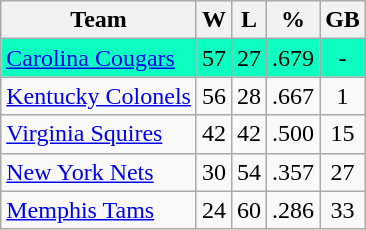<table class="wikitable" style="text-align: center;">
<tr>
<th>Team</th>
<th>W</th>
<th>L</th>
<th>%</th>
<th>GB</th>
</tr>
<tr bgcolor=“ccffcc”>
<td align="left"><a href='#'>Carolina Cougars</a></td>
<td>57</td>
<td>27</td>
<td>.679</td>
<td>-</td>
</tr>
<tr>
<td align="left"><a href='#'>Kentucky Colonels</a></td>
<td>56</td>
<td>28</td>
<td>.667</td>
<td>1</td>
</tr>
<tr>
<td align="left"><a href='#'>Virginia Squires</a></td>
<td>42</td>
<td>42</td>
<td>.500</td>
<td>15</td>
</tr>
<tr>
<td align="left"><a href='#'>New York Nets</a></td>
<td>30</td>
<td>54</td>
<td>.357</td>
<td>27</td>
</tr>
<tr>
<td align="left"><a href='#'>Memphis Tams</a></td>
<td>24</td>
<td>60</td>
<td>.286</td>
<td>33</td>
</tr>
</table>
